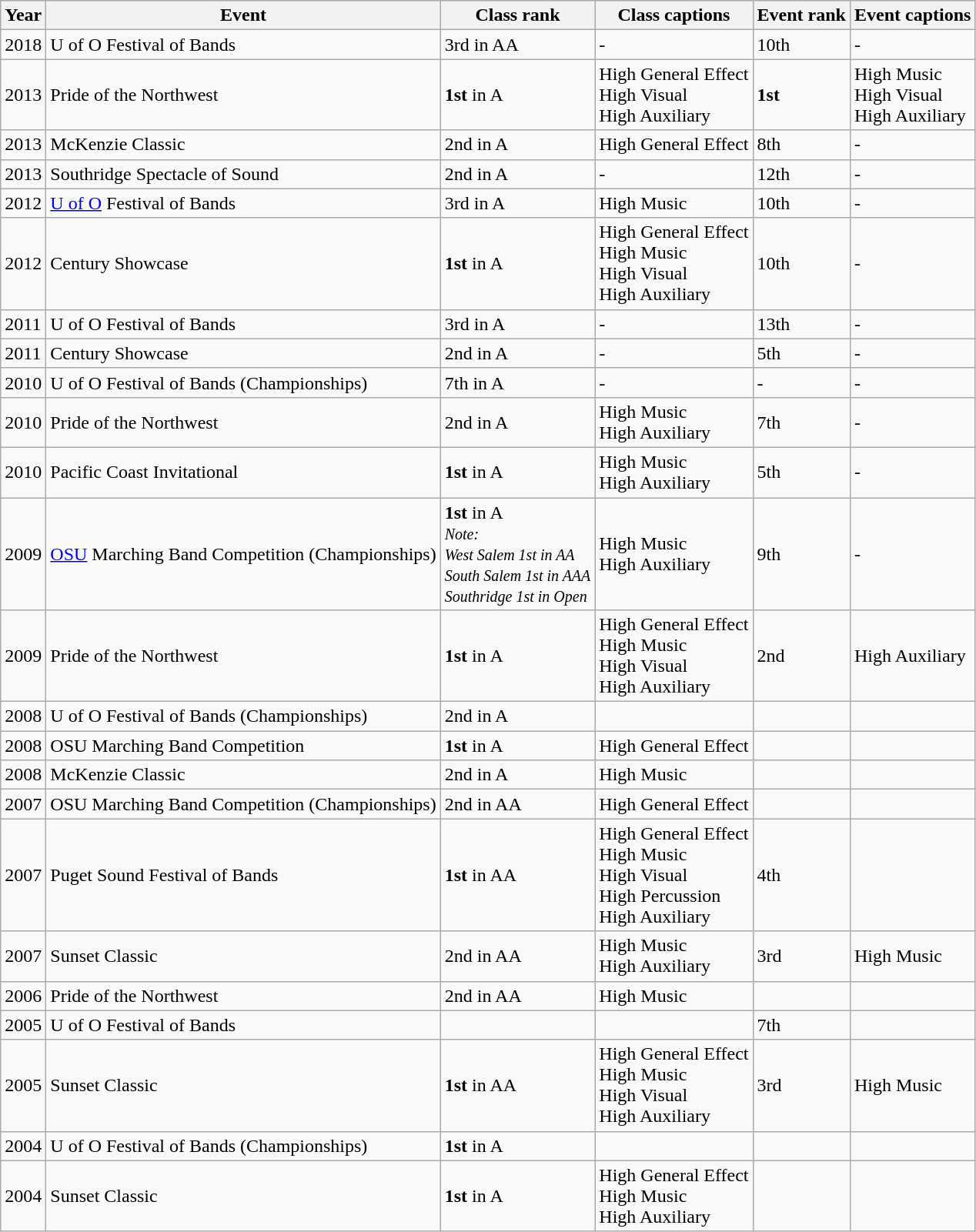<table class="wikitable">
<tr>
<th>Year</th>
<th>Event</th>
<th>Class rank</th>
<th>Class captions</th>
<th>Event rank</th>
<th>Event captions</th>
</tr>
<tr>
<td>2018</td>
<td>U of O Festival of Bands</td>
<td>3rd in AA</td>
<td>-</td>
<td>10th</td>
<td>-</td>
</tr>
<tr>
<td>2013</td>
<td>Pride of the Northwest</td>
<td><strong>1st</strong> in A</td>
<td>High General Effect<br>High Visual<br>High Auxiliary</td>
<td><strong>1st</strong></td>
<td>High Music<br>High Visual<br>High Auxiliary</td>
</tr>
<tr>
<td>2013</td>
<td>McKenzie Classic</td>
<td>2nd in A</td>
<td>High General Effect</td>
<td>8th</td>
<td>-</td>
</tr>
<tr>
<td>2013</td>
<td>Southridge Spectacle of Sound</td>
<td>2nd in A</td>
<td>-</td>
<td>12th</td>
<td>-</td>
</tr>
<tr>
<td>2012</td>
<td><a href='#'>U of O</a> Festival of Bands</td>
<td>3rd in A</td>
<td>High Music</td>
<td>10th</td>
<td>-</td>
</tr>
<tr>
<td>2012</td>
<td>Century Showcase</td>
<td><strong>1st</strong> in A</td>
<td>High General Effect<br>High Music<br>High Visual<br>High Auxiliary</td>
<td>10th</td>
<td>-</td>
</tr>
<tr>
<td>2011</td>
<td>U of O Festival of Bands</td>
<td>3rd in A</td>
<td>-</td>
<td>13th</td>
<td>-</td>
</tr>
<tr>
<td>2011</td>
<td>Century Showcase</td>
<td>2nd in A</td>
<td>-</td>
<td>5th</td>
<td>-</td>
</tr>
<tr>
<td>2010</td>
<td>U of O Festival of Bands (Championships)</td>
<td>7th in A</td>
<td>-</td>
<td>-</td>
<td>-</td>
</tr>
<tr>
<td>2010</td>
<td>Pride of the Northwest</td>
<td>2nd in A</td>
<td>High Music<br>High Auxiliary</td>
<td>7th</td>
<td>-</td>
</tr>
<tr>
<td>2010</td>
<td>Pacific Coast Invitational</td>
<td><strong>1st</strong> in A</td>
<td>High Music<br>High Auxiliary</td>
<td>5th</td>
<td>-</td>
</tr>
<tr>
<td>2009</td>
<td><a href='#'>OSU</a> Marching Band Competition (Championships)</td>
<td><strong>1st</strong> in A<br><em><small>Note:<br> West Salem 1st in AA<br>South Salem 1st in AAA<br>Southridge 1st in Open</small></em></td>
<td>High Music<br>High Auxiliary</td>
<td>9th</td>
<td>-</td>
</tr>
<tr>
<td>2009</td>
<td>Pride of the Northwest</td>
<td><strong>1st</strong> in A</td>
<td>High General Effect<br>High Music<br>High Visual<br>High Auxiliary</td>
<td>2nd</td>
<td>High Auxiliary</td>
</tr>
<tr>
<td>2008</td>
<td>U of O Festival of Bands (Championships)</td>
<td>2nd in A</td>
<td></td>
<td></td>
<td></td>
</tr>
<tr>
<td>2008</td>
<td>OSU Marching Band Competition</td>
<td><strong>1st</strong> in A</td>
<td>High General Effect</td>
<td></td>
<td></td>
</tr>
<tr>
<td>2008</td>
<td>McKenzie Classic</td>
<td>2nd in A</td>
<td>High Music</td>
<td></td>
<td></td>
</tr>
<tr>
<td>2007</td>
<td>OSU Marching Band Competition (Championships)</td>
<td>2nd in AA</td>
<td>High General Effect</td>
<td></td>
<td></td>
</tr>
<tr>
<td>2007</td>
<td>Puget Sound Festival of Bands</td>
<td><strong>1st</strong> in AA</td>
<td>High General Effect<br>High Music<br>High Visual<br>High Percussion<br>High Auxiliary</td>
<td>4th</td>
<td></td>
</tr>
<tr>
<td>2007</td>
<td>Sunset Classic</td>
<td>2nd in AA</td>
<td>High Music<br>High Auxiliary</td>
<td>3rd</td>
<td>High Music</td>
</tr>
<tr>
<td>2006</td>
<td>Pride of the Northwest</td>
<td>2nd in AA</td>
<td>High Music</td>
<td></td>
<td></td>
</tr>
<tr>
<td>2005</td>
<td>U of O Festival of Bands</td>
<td></td>
<td></td>
<td>7th</td>
<td></td>
</tr>
<tr>
<td>2005</td>
<td>Sunset Classic</td>
<td><strong>1st</strong> in AA</td>
<td>High General Effect<br>High Music<br>High Visual<br>High Auxiliary</td>
<td>3rd</td>
<td>High Music</td>
</tr>
<tr>
<td>2004</td>
<td>U of O Festival of Bands (Championships)</td>
<td><strong>1st</strong> in A</td>
<td></td>
<td></td>
<td></td>
</tr>
<tr>
<td>2004</td>
<td>Sunset Classic</td>
<td><strong>1st</strong> in A</td>
<td>High General Effect<br>High Music<br>High Auxiliary</td>
<td></td>
<td></td>
</tr>
</table>
